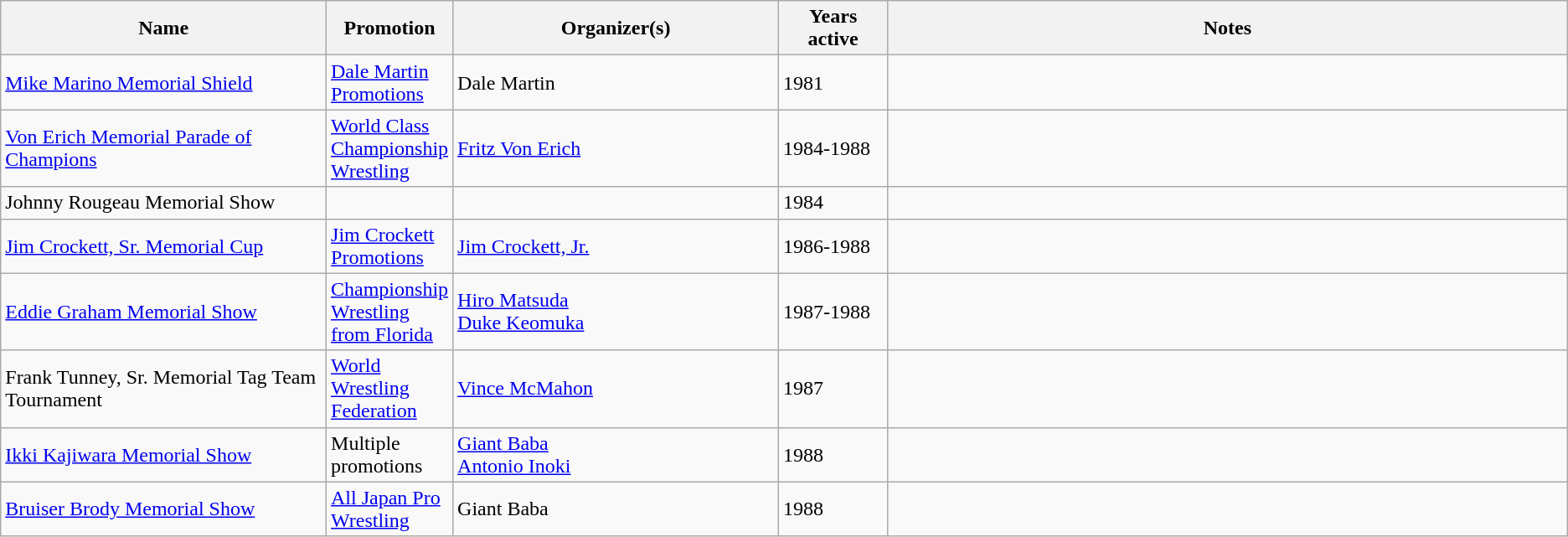<table class=wikitable>
<tr>
<th width="21%">Name</th>
<th width="7%">Promotion</th>
<th width="21%">Organizer(s)</th>
<th width="7%">Years active</th>
<th width="55%">Notes</th>
</tr>
<tr>
<td><a href='#'>Mike Marino Memorial Shield</a></td>
<td><a href='#'>Dale Martin Promotions</a></td>
<td>Dale Martin</td>
<td>1981</td>
<td></td>
</tr>
<tr>
<td><a href='#'>Von Erich Memorial Parade of Champions</a></td>
<td><a href='#'>World Class Championship Wrestling</a></td>
<td><a href='#'>Fritz Von Erich</a></td>
<td>1984-1988</td>
<td></td>
</tr>
<tr>
<td>Johnny Rougeau Memorial Show</td>
<td></td>
<td></td>
<td>1984</td>
<td></td>
</tr>
<tr>
<td><a href='#'>Jim Crockett, Sr. Memorial Cup</a></td>
<td><a href='#'>Jim Crockett Promotions</a></td>
<td><a href='#'>Jim Crockett, Jr.</a></td>
<td>1986-1988</td>
<td></td>
</tr>
<tr>
<td><a href='#'>Eddie Graham Memorial Show</a></td>
<td><a href='#'>Championship Wrestling from Florida</a></td>
<td><a href='#'>Hiro Matsuda</a><br><a href='#'>Duke Keomuka</a></td>
<td>1987-1988</td>
<td></td>
</tr>
<tr>
<td>Frank Tunney, Sr. Memorial Tag Team Tournament</td>
<td><a href='#'>World Wrestling Federation</a></td>
<td><a href='#'>Vince McMahon</a></td>
<td>1987</td>
<td></td>
</tr>
<tr>
<td><a href='#'>Ikki Kajiwara Memorial Show</a></td>
<td>Multiple promotions</td>
<td><a href='#'>Giant Baba</a><br><a href='#'>Antonio Inoki</a></td>
<td>1988</td>
<td></td>
</tr>
<tr>
<td><a href='#'>Bruiser Brody Memorial Show</a></td>
<td><a href='#'>All Japan Pro Wrestling</a></td>
<td>Giant Baba</td>
<td>1988</td>
<td></td>
</tr>
</table>
